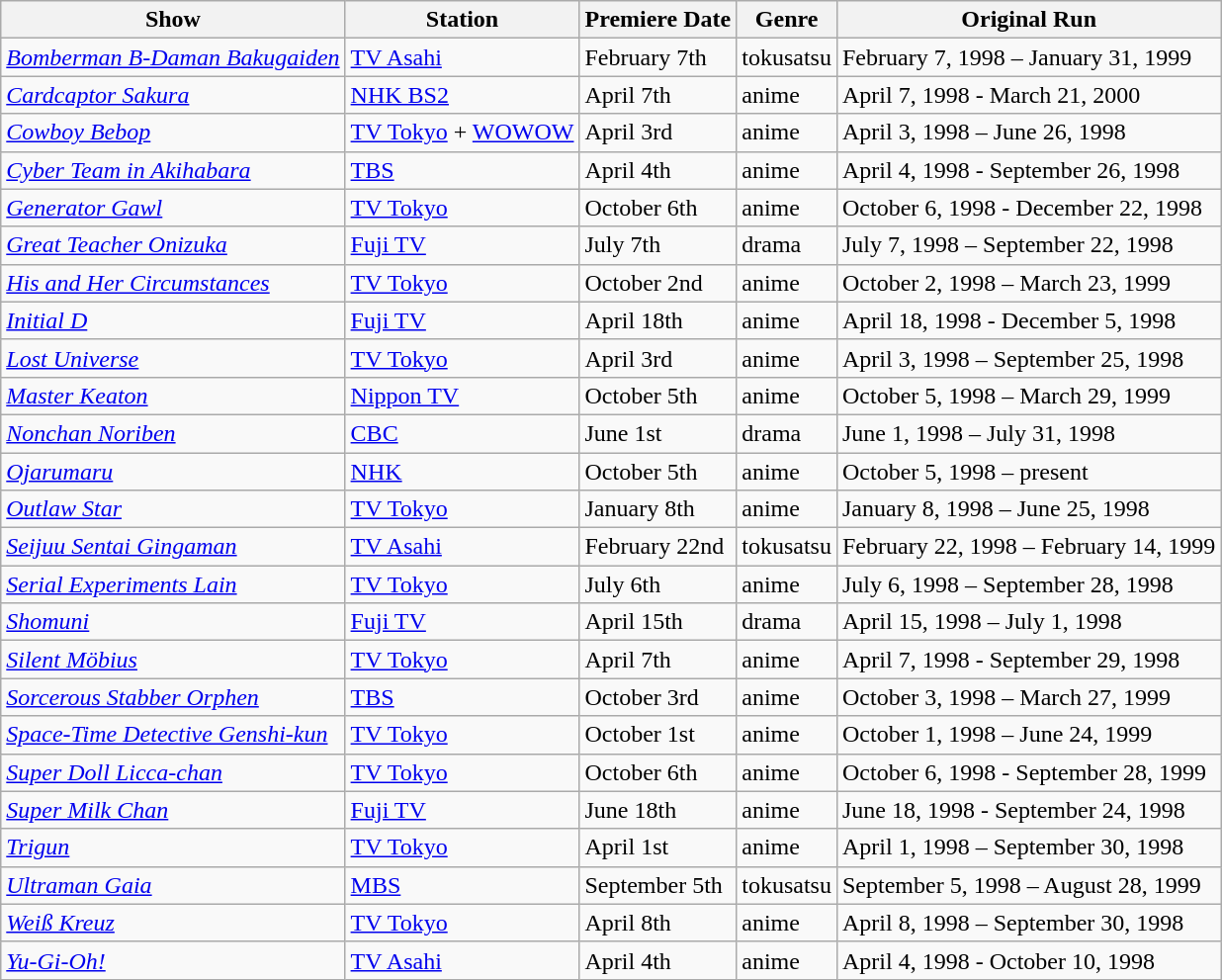<table class="wikitable sortable">
<tr>
<th>Show</th>
<th>Station</th>
<th>Premiere Date</th>
<th>Genre</th>
<th>Original Run</th>
</tr>
<tr>
<td><em><a href='#'>Bomberman B-Daman Bakugaiden</a></em></td>
<td><a href='#'>TV Asahi</a></td>
<td>February 7th</td>
<td>tokusatsu</td>
<td>February 7, 1998 – January 31, 1999</td>
</tr>
<tr>
<td><em><a href='#'>Cardcaptor Sakura</a></em></td>
<td><a href='#'>NHK BS2</a></td>
<td>April 7th</td>
<td>anime</td>
<td>April 7, 1998 - March 21, 2000</td>
</tr>
<tr>
<td><em><a href='#'>Cowboy Bebop</a></em></td>
<td><a href='#'>TV Tokyo</a> + <a href='#'>WOWOW</a></td>
<td>April 3rd</td>
<td>anime</td>
<td>April 3, 1998 – June 26, 1998</td>
</tr>
<tr>
<td><em><a href='#'>Cyber Team in Akihabara</a></em></td>
<td><a href='#'>TBS</a></td>
<td>April 4th</td>
<td>anime</td>
<td>April 4, 1998 - September 26, 1998</td>
</tr>
<tr>
<td><em><a href='#'>Generator Gawl</a></em></td>
<td><a href='#'>TV Tokyo</a></td>
<td>October 6th</td>
<td>anime</td>
<td>October 6, 1998 - December 22, 1998</td>
</tr>
<tr>
<td><em><a href='#'>Great Teacher Onizuka</a></em></td>
<td><a href='#'>Fuji TV</a></td>
<td>July 7th</td>
<td>drama</td>
<td>July 7, 1998 – September 22, 1998</td>
</tr>
<tr>
<td><em><a href='#'>His and Her Circumstances</a></em></td>
<td><a href='#'>TV Tokyo</a></td>
<td>October 2nd</td>
<td>anime</td>
<td>October 2, 1998 – March 23, 1999</td>
</tr>
<tr>
<td><em><a href='#'>Initial D</a></em></td>
<td><a href='#'>Fuji TV</a></td>
<td>April 18th</td>
<td>anime</td>
<td>April 18, 1998 - December 5, 1998</td>
</tr>
<tr>
<td><em><a href='#'>Lost Universe</a></em></td>
<td><a href='#'>TV Tokyo</a></td>
<td>April 3rd</td>
<td>anime</td>
<td>April 3, 1998 – September 25, 1998</td>
</tr>
<tr>
<td><em><a href='#'>Master Keaton</a></em></td>
<td><a href='#'>Nippon TV</a></td>
<td>October 5th</td>
<td>anime</td>
<td>October 5, 1998 – March 29, 1999</td>
</tr>
<tr>
<td><em><a href='#'>Nonchan Noriben</a></em></td>
<td><a href='#'>CBC</a></td>
<td>June 1st</td>
<td>drama</td>
<td>June 1, 1998 – July 31, 1998</td>
</tr>
<tr>
<td><em><a href='#'>Ojarumaru</a></em></td>
<td><a href='#'>NHK</a></td>
<td>October 5th</td>
<td>anime</td>
<td>October 5, 1998 – present</td>
</tr>
<tr>
<td><em><a href='#'>Outlaw Star</a></em></td>
<td><a href='#'>TV Tokyo</a></td>
<td>January 8th</td>
<td>anime</td>
<td>January 8, 1998 – June 25, 1998</td>
</tr>
<tr>
<td><em><a href='#'>Seijuu Sentai Gingaman</a></em></td>
<td><a href='#'>TV Asahi</a></td>
<td>February 22nd</td>
<td>tokusatsu</td>
<td>February 22, 1998 – February 14, 1999</td>
</tr>
<tr>
<td><em><a href='#'>Serial Experiments Lain</a></em></td>
<td><a href='#'>TV Tokyo</a></td>
<td>July 6th</td>
<td>anime</td>
<td>July 6, 1998 – September 28, 1998</td>
</tr>
<tr>
<td><em><a href='#'>Shomuni</a></em></td>
<td><a href='#'>Fuji TV</a></td>
<td>April 15th</td>
<td>drama</td>
<td>April 15, 1998 – July 1, 1998</td>
</tr>
<tr>
<td><em><a href='#'>Silent Möbius</a></em></td>
<td><a href='#'>TV Tokyo</a></td>
<td>April 7th</td>
<td>anime</td>
<td>April 7, 1998 - September 29, 1998</td>
</tr>
<tr>
<td><em><a href='#'>Sorcerous Stabber Orphen</a></em></td>
<td><a href='#'>TBS</a></td>
<td>October 3rd</td>
<td>anime</td>
<td>October 3, 1998 – March 27, 1999</td>
</tr>
<tr>
<td><em><a href='#'>Space-Time Detective Genshi-kun</a></em></td>
<td><a href='#'>TV Tokyo</a></td>
<td>October 1st</td>
<td>anime</td>
<td>October 1, 1998 – June 24, 1999</td>
</tr>
<tr>
<td><em><a href='#'>Super Doll Licca-chan</a></em></td>
<td><a href='#'>TV Tokyo</a></td>
<td>October 6th</td>
<td>anime</td>
<td>October 6, 1998 - September 28, 1999</td>
</tr>
<tr>
<td><em><a href='#'>Super Milk Chan</a></em></td>
<td><a href='#'>Fuji TV</a></td>
<td>June 18th</td>
<td>anime</td>
<td>June 18, 1998 - September 24, 1998</td>
</tr>
<tr>
<td><em><a href='#'>Trigun</a></em></td>
<td><a href='#'>TV Tokyo</a></td>
<td>April 1st</td>
<td>anime</td>
<td>April 1, 1998 – September 30, 1998</td>
</tr>
<tr>
<td><em><a href='#'>Ultraman Gaia</a></em></td>
<td><a href='#'>MBS</a></td>
<td>September 5th</td>
<td>tokusatsu</td>
<td>September 5, 1998 – August 28, 1999</td>
</tr>
<tr>
<td><em><a href='#'>Weiß Kreuz</a></em></td>
<td><a href='#'>TV Tokyo</a></td>
<td>April 8th</td>
<td>anime</td>
<td>April 8, 1998 – September 30, 1998</td>
</tr>
<tr>
<td><em><a href='#'>Yu-Gi-Oh!</a></em></td>
<td><a href='#'>TV Asahi</a></td>
<td>April 4th</td>
<td>anime</td>
<td>April 4, 1998 - October 10, 1998</td>
</tr>
</table>
